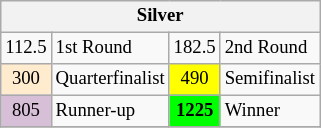<table class="wikitable" style="font-size:78%;">
<tr>
<th colspan=4 style="background:#f2f2f2;">Silver</th>
</tr>
<tr>
<td align="center">112.5</td>
<td>1st Round</td>
<td align="center">182.5</td>
<td>2nd Round</td>
</tr>
<tr>
<td align="center" style="background:#ffebcd;">300</td>
<td>Quarterfinalist</td>
<td align="center" style="background:#ffff00;">490</td>
<td>Semifinalist</td>
</tr>
<tr>
<td align="center" style="background:#D8BFD8;">805</td>
<td>Runner-up</td>
<td align="center" style="background:#00ff00;font-weight:bold;">1225</td>
<td>Winner</td>
</tr>
<tr>
</tr>
</table>
